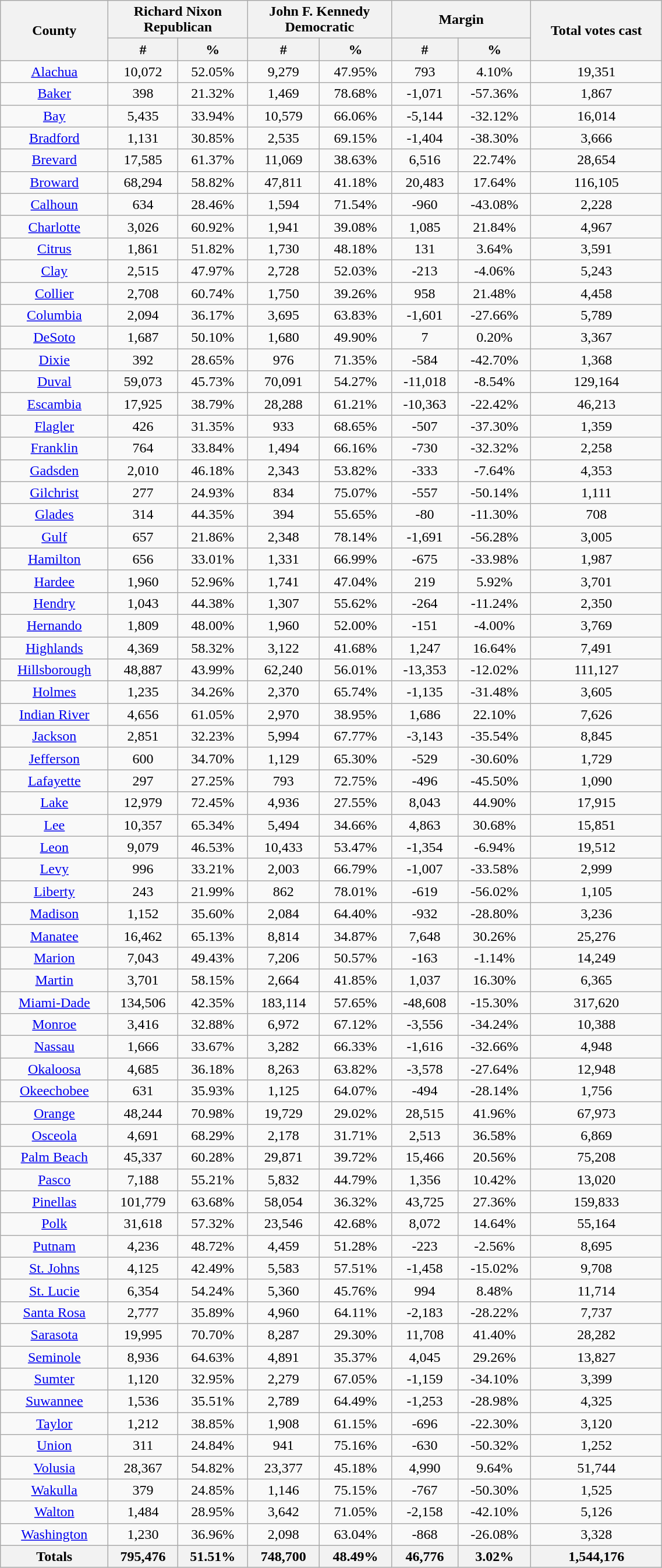<table width="60%" class="wikitable sortable">
<tr>
<th style="text-align:center;" rowspan="2">County</th>
<th style="text-align:center;" colspan="2">Richard Nixon<br>Republican</th>
<th style="text-align:center;" colspan="2">John F. Kennedy<br>Democratic</th>
<th style="text-align:center;" colspan="2">Margin</th>
<th style="text-align:center;" rowspan="2">Total votes cast</th>
</tr>
<tr>
<th style="text-align:center;" data-sort-type="number">#</th>
<th style="text-align:center;" data-sort-type="number">%</th>
<th style="text-align:center;" data-sort-type="number">#</th>
<th style="text-align:center;" data-sort-type="number">%</th>
<th style="text-align:center;" data-sort-type="number">#</th>
<th style="text-align:center;" data-sort-type="number">%</th>
</tr>
<tr style="text-align:center;">
<td><a href='#'>Alachua</a></td>
<td>10,072</td>
<td>52.05%</td>
<td>9,279</td>
<td>47.95%</td>
<td>793</td>
<td>4.10%</td>
<td>19,351</td>
</tr>
<tr style="text-align:center;">
<td><a href='#'>Baker</a></td>
<td>398</td>
<td>21.32%</td>
<td>1,469</td>
<td>78.68%</td>
<td>-1,071</td>
<td>-57.36%</td>
<td>1,867</td>
</tr>
<tr style="text-align:center;">
<td><a href='#'>Bay</a></td>
<td>5,435</td>
<td>33.94%</td>
<td>10,579</td>
<td>66.06%</td>
<td>-5,144</td>
<td>-32.12%</td>
<td>16,014</td>
</tr>
<tr style="text-align:center;">
<td><a href='#'>Bradford</a></td>
<td>1,131</td>
<td>30.85%</td>
<td>2,535</td>
<td>69.15%</td>
<td>-1,404</td>
<td>-38.30%</td>
<td>3,666</td>
</tr>
<tr style="text-align:center;">
<td><a href='#'>Brevard</a></td>
<td>17,585</td>
<td>61.37%</td>
<td>11,069</td>
<td>38.63%</td>
<td>6,516</td>
<td>22.74%</td>
<td>28,654</td>
</tr>
<tr style="text-align:center;">
<td><a href='#'>Broward</a></td>
<td>68,294</td>
<td>58.82%</td>
<td>47,811</td>
<td>41.18%</td>
<td>20,483</td>
<td>17.64%</td>
<td>116,105</td>
</tr>
<tr style="text-align:center;">
<td><a href='#'>Calhoun</a></td>
<td>634</td>
<td>28.46%</td>
<td>1,594</td>
<td>71.54%</td>
<td>-960</td>
<td>-43.08%</td>
<td>2,228</td>
</tr>
<tr style="text-align:center;">
<td><a href='#'>Charlotte</a></td>
<td>3,026</td>
<td>60.92%</td>
<td>1,941</td>
<td>39.08%</td>
<td>1,085</td>
<td>21.84%</td>
<td>4,967</td>
</tr>
<tr style="text-align:center;">
<td><a href='#'>Citrus</a></td>
<td>1,861</td>
<td>51.82%</td>
<td>1,730</td>
<td>48.18%</td>
<td>131</td>
<td>3.64%</td>
<td>3,591</td>
</tr>
<tr style="text-align:center;">
<td><a href='#'>Clay</a></td>
<td>2,515</td>
<td>47.97%</td>
<td>2,728</td>
<td>52.03%</td>
<td>-213</td>
<td>-4.06%</td>
<td>5,243</td>
</tr>
<tr style="text-align:center;">
<td><a href='#'>Collier</a></td>
<td>2,708</td>
<td>60.74%</td>
<td>1,750</td>
<td>39.26%</td>
<td>958</td>
<td>21.48%</td>
<td>4,458</td>
</tr>
<tr style="text-align:center;">
<td><a href='#'>Columbia</a></td>
<td>2,094</td>
<td>36.17%</td>
<td>3,695</td>
<td>63.83%</td>
<td>-1,601</td>
<td>-27.66%</td>
<td>5,789</td>
</tr>
<tr style="text-align:center;">
<td><a href='#'>DeSoto</a></td>
<td>1,687</td>
<td>50.10%</td>
<td>1,680</td>
<td>49.90%</td>
<td>7</td>
<td>0.20%</td>
<td>3,367</td>
</tr>
<tr style="text-align:center;">
<td><a href='#'>Dixie</a></td>
<td>392</td>
<td>28.65%</td>
<td>976</td>
<td>71.35%</td>
<td>-584</td>
<td>-42.70%</td>
<td>1,368</td>
</tr>
<tr style="text-align:center;">
<td><a href='#'>Duval</a></td>
<td>59,073</td>
<td>45.73%</td>
<td>70,091</td>
<td>54.27%</td>
<td>-11,018</td>
<td>-8.54%</td>
<td>129,164</td>
</tr>
<tr style="text-align:center;">
<td><a href='#'>Escambia</a></td>
<td>17,925</td>
<td>38.79%</td>
<td>28,288</td>
<td>61.21%</td>
<td>-10,363</td>
<td>-22.42%</td>
<td>46,213</td>
</tr>
<tr style="text-align:center;">
<td><a href='#'>Flagler</a></td>
<td>426</td>
<td>31.35%</td>
<td>933</td>
<td>68.65%</td>
<td>-507</td>
<td>-37.30%</td>
<td>1,359</td>
</tr>
<tr style="text-align:center;">
<td><a href='#'>Franklin</a></td>
<td>764</td>
<td>33.84%</td>
<td>1,494</td>
<td>66.16%</td>
<td>-730</td>
<td>-32.32%</td>
<td>2,258</td>
</tr>
<tr style="text-align:center;">
<td><a href='#'>Gadsden</a></td>
<td>2,010</td>
<td>46.18%</td>
<td>2,343</td>
<td>53.82%</td>
<td>-333</td>
<td>-7.64%</td>
<td>4,353</td>
</tr>
<tr style="text-align:center;">
<td><a href='#'>Gilchrist</a></td>
<td>277</td>
<td>24.93%</td>
<td>834</td>
<td>75.07%</td>
<td>-557</td>
<td>-50.14%</td>
<td>1,111</td>
</tr>
<tr style="text-align:center;">
<td><a href='#'>Glades</a></td>
<td>314</td>
<td>44.35%</td>
<td>394</td>
<td>55.65%</td>
<td>-80</td>
<td>-11.30%</td>
<td>708</td>
</tr>
<tr style="text-align:center;">
<td><a href='#'>Gulf</a></td>
<td>657</td>
<td>21.86%</td>
<td>2,348</td>
<td>78.14%</td>
<td>-1,691</td>
<td>-56.28%</td>
<td>3,005</td>
</tr>
<tr style="text-align:center;">
<td><a href='#'>Hamilton</a></td>
<td>656</td>
<td>33.01%</td>
<td>1,331</td>
<td>66.99%</td>
<td>-675</td>
<td>-33.98%</td>
<td>1,987</td>
</tr>
<tr style="text-align:center;">
<td><a href='#'>Hardee</a></td>
<td>1,960</td>
<td>52.96%</td>
<td>1,741</td>
<td>47.04%</td>
<td>219</td>
<td>5.92%</td>
<td>3,701</td>
</tr>
<tr style="text-align:center;">
<td><a href='#'>Hendry</a></td>
<td>1,043</td>
<td>44.38%</td>
<td>1,307</td>
<td>55.62%</td>
<td>-264</td>
<td>-11.24%</td>
<td>2,350</td>
</tr>
<tr style="text-align:center;">
<td><a href='#'>Hernando</a></td>
<td>1,809</td>
<td>48.00%</td>
<td>1,960</td>
<td>52.00%</td>
<td>-151</td>
<td>-4.00%</td>
<td>3,769</td>
</tr>
<tr style="text-align:center;">
<td><a href='#'>Highlands</a></td>
<td>4,369</td>
<td>58.32%</td>
<td>3,122</td>
<td>41.68%</td>
<td>1,247</td>
<td>16.64%</td>
<td>7,491</td>
</tr>
<tr style="text-align:center;">
<td><a href='#'>Hillsborough</a></td>
<td>48,887</td>
<td>43.99%</td>
<td>62,240</td>
<td>56.01%</td>
<td>-13,353</td>
<td>-12.02%</td>
<td>111,127</td>
</tr>
<tr style="text-align:center;">
<td><a href='#'>Holmes</a></td>
<td>1,235</td>
<td>34.26%</td>
<td>2,370</td>
<td>65.74%</td>
<td>-1,135</td>
<td>-31.48%</td>
<td>3,605</td>
</tr>
<tr style="text-align:center;">
<td><a href='#'>Indian River</a></td>
<td>4,656</td>
<td>61.05%</td>
<td>2,970</td>
<td>38.95%</td>
<td>1,686</td>
<td>22.10%</td>
<td>7,626</td>
</tr>
<tr style="text-align:center;">
<td><a href='#'>Jackson</a></td>
<td>2,851</td>
<td>32.23%</td>
<td>5,994</td>
<td>67.77%</td>
<td>-3,143</td>
<td>-35.54%</td>
<td>8,845</td>
</tr>
<tr style="text-align:center;">
<td><a href='#'>Jefferson</a></td>
<td>600</td>
<td>34.70%</td>
<td>1,129</td>
<td>65.30%</td>
<td>-529</td>
<td>-30.60%</td>
<td>1,729</td>
</tr>
<tr style="text-align:center;">
<td><a href='#'>Lafayette</a></td>
<td>297</td>
<td>27.25%</td>
<td>793</td>
<td>72.75%</td>
<td>-496</td>
<td>-45.50%</td>
<td>1,090</td>
</tr>
<tr style="text-align:center;">
<td><a href='#'>Lake</a></td>
<td>12,979</td>
<td>72.45%</td>
<td>4,936</td>
<td>27.55%</td>
<td>8,043</td>
<td>44.90%</td>
<td>17,915</td>
</tr>
<tr style="text-align:center;">
<td><a href='#'>Lee</a></td>
<td>10,357</td>
<td>65.34%</td>
<td>5,494</td>
<td>34.66%</td>
<td>4,863</td>
<td>30.68%</td>
<td>15,851</td>
</tr>
<tr style="text-align:center;">
<td><a href='#'>Leon</a></td>
<td>9,079</td>
<td>46.53%</td>
<td>10,433</td>
<td>53.47%</td>
<td>-1,354</td>
<td>-6.94%</td>
<td>19,512</td>
</tr>
<tr style="text-align:center;">
<td><a href='#'>Levy</a></td>
<td>996</td>
<td>33.21%</td>
<td>2,003</td>
<td>66.79%</td>
<td>-1,007</td>
<td>-33.58%</td>
<td>2,999</td>
</tr>
<tr style="text-align:center;">
<td><a href='#'>Liberty</a></td>
<td>243</td>
<td>21.99%</td>
<td>862</td>
<td>78.01%</td>
<td>-619</td>
<td>-56.02%</td>
<td>1,105</td>
</tr>
<tr style="text-align:center;">
<td><a href='#'>Madison</a></td>
<td>1,152</td>
<td>35.60%</td>
<td>2,084</td>
<td>64.40%</td>
<td>-932</td>
<td>-28.80%</td>
<td>3,236</td>
</tr>
<tr style="text-align:center;">
<td><a href='#'>Manatee</a></td>
<td>16,462</td>
<td>65.13%</td>
<td>8,814</td>
<td>34.87%</td>
<td>7,648</td>
<td>30.26%</td>
<td>25,276</td>
</tr>
<tr style="text-align:center;">
<td><a href='#'>Marion</a></td>
<td>7,043</td>
<td>49.43%</td>
<td>7,206</td>
<td>50.57%</td>
<td>-163</td>
<td>-1.14%</td>
<td>14,249</td>
</tr>
<tr style="text-align:center;">
<td><a href='#'>Martin</a></td>
<td>3,701</td>
<td>58.15%</td>
<td>2,664</td>
<td>41.85%</td>
<td>1,037</td>
<td>16.30%</td>
<td>6,365</td>
</tr>
<tr style="text-align:center;">
<td><a href='#'>Miami-Dade</a></td>
<td>134,506</td>
<td>42.35%</td>
<td>183,114</td>
<td>57.65%</td>
<td>-48,608</td>
<td>-15.30%</td>
<td>317,620</td>
</tr>
<tr style="text-align:center;">
<td><a href='#'>Monroe</a></td>
<td>3,416</td>
<td>32.88%</td>
<td>6,972</td>
<td>67.12%</td>
<td>-3,556</td>
<td>-34.24%</td>
<td>10,388</td>
</tr>
<tr style="text-align:center;">
<td><a href='#'>Nassau</a></td>
<td>1,666</td>
<td>33.67%</td>
<td>3,282</td>
<td>66.33%</td>
<td>-1,616</td>
<td>-32.66%</td>
<td>4,948</td>
</tr>
<tr style="text-align:center;">
<td><a href='#'>Okaloosa</a></td>
<td>4,685</td>
<td>36.18%</td>
<td>8,263</td>
<td>63.82%</td>
<td>-3,578</td>
<td>-27.64%</td>
<td>12,948</td>
</tr>
<tr style="text-align:center;">
<td><a href='#'>Okeechobee</a></td>
<td>631</td>
<td>35.93%</td>
<td>1,125</td>
<td>64.07%</td>
<td>-494</td>
<td>-28.14%</td>
<td>1,756</td>
</tr>
<tr style="text-align:center;">
<td><a href='#'>Orange</a></td>
<td>48,244</td>
<td>70.98%</td>
<td>19,729</td>
<td>29.02%</td>
<td>28,515</td>
<td>41.96%</td>
<td>67,973</td>
</tr>
<tr style="text-align:center;">
<td><a href='#'>Osceola</a></td>
<td>4,691</td>
<td>68.29%</td>
<td>2,178</td>
<td>31.71%</td>
<td>2,513</td>
<td>36.58%</td>
<td>6,869</td>
</tr>
<tr style="text-align:center;">
<td><a href='#'>Palm Beach</a></td>
<td>45,337</td>
<td>60.28%</td>
<td>29,871</td>
<td>39.72%</td>
<td>15,466</td>
<td>20.56%</td>
<td>75,208</td>
</tr>
<tr style="text-align:center;">
<td><a href='#'>Pasco</a></td>
<td>7,188</td>
<td>55.21%</td>
<td>5,832</td>
<td>44.79%</td>
<td>1,356</td>
<td>10.42%</td>
<td>13,020</td>
</tr>
<tr style="text-align:center;">
<td><a href='#'>Pinellas</a></td>
<td>101,779</td>
<td>63.68%</td>
<td>58,054</td>
<td>36.32%</td>
<td>43,725</td>
<td>27.36%</td>
<td>159,833</td>
</tr>
<tr style="text-align:center;">
<td><a href='#'>Polk</a></td>
<td>31,618</td>
<td>57.32%</td>
<td>23,546</td>
<td>42.68%</td>
<td>8,072</td>
<td>14.64%</td>
<td>55,164</td>
</tr>
<tr style="text-align:center;">
<td><a href='#'>Putnam</a></td>
<td>4,236</td>
<td>48.72%</td>
<td>4,459</td>
<td>51.28%</td>
<td>-223</td>
<td>-2.56%</td>
<td>8,695</td>
</tr>
<tr style="text-align:center;">
<td><a href='#'>St. Johns</a></td>
<td>4,125</td>
<td>42.49%</td>
<td>5,583</td>
<td>57.51%</td>
<td>-1,458</td>
<td>-15.02%</td>
<td>9,708</td>
</tr>
<tr style="text-align:center;">
<td><a href='#'>St. Lucie</a></td>
<td>6,354</td>
<td>54.24%</td>
<td>5,360</td>
<td>45.76%</td>
<td>994</td>
<td>8.48%</td>
<td>11,714</td>
</tr>
<tr style="text-align:center;">
<td><a href='#'>Santa Rosa</a></td>
<td>2,777</td>
<td>35.89%</td>
<td>4,960</td>
<td>64.11%</td>
<td>-2,183</td>
<td>-28.22%</td>
<td>7,737</td>
</tr>
<tr style="text-align:center;">
<td><a href='#'>Sarasota</a></td>
<td>19,995</td>
<td>70.70%</td>
<td>8,287</td>
<td>29.30%</td>
<td>11,708</td>
<td>41.40%</td>
<td>28,282</td>
</tr>
<tr style="text-align:center;">
<td><a href='#'>Seminole</a></td>
<td>8,936</td>
<td>64.63%</td>
<td>4,891</td>
<td>35.37%</td>
<td>4,045</td>
<td>29.26%</td>
<td>13,827</td>
</tr>
<tr style="text-align:center;">
<td><a href='#'>Sumter</a></td>
<td>1,120</td>
<td>32.95%</td>
<td>2,279</td>
<td>67.05%</td>
<td>-1,159</td>
<td>-34.10%</td>
<td>3,399</td>
</tr>
<tr style="text-align:center;">
<td><a href='#'>Suwannee</a></td>
<td>1,536</td>
<td>35.51%</td>
<td>2,789</td>
<td>64.49%</td>
<td>-1,253</td>
<td>-28.98%</td>
<td>4,325</td>
</tr>
<tr style="text-align:center;">
<td><a href='#'>Taylor</a></td>
<td>1,212</td>
<td>38.85%</td>
<td>1,908</td>
<td>61.15%</td>
<td>-696</td>
<td>-22.30%</td>
<td>3,120</td>
</tr>
<tr style="text-align:center;">
<td><a href='#'>Union</a></td>
<td>311</td>
<td>24.84%</td>
<td>941</td>
<td>75.16%</td>
<td>-630</td>
<td>-50.32%</td>
<td>1,252</td>
</tr>
<tr style="text-align:center;">
<td><a href='#'>Volusia</a></td>
<td>28,367</td>
<td>54.82%</td>
<td>23,377</td>
<td>45.18%</td>
<td>4,990</td>
<td>9.64%</td>
<td>51,744</td>
</tr>
<tr style="text-align:center;">
<td><a href='#'>Wakulla</a></td>
<td>379</td>
<td>24.85%</td>
<td>1,146</td>
<td>75.15%</td>
<td>-767</td>
<td>-50.30%</td>
<td>1,525</td>
</tr>
<tr style="text-align:center;">
<td><a href='#'>Walton</a></td>
<td>1,484</td>
<td>28.95%</td>
<td>3,642</td>
<td>71.05%</td>
<td>-2,158</td>
<td>-42.10%</td>
<td>5,126</td>
</tr>
<tr style="text-align:center;">
<td><a href='#'>Washington</a></td>
<td>1,230</td>
<td>36.96%</td>
<td>2,098</td>
<td>63.04%</td>
<td>-868</td>
<td>-26.08%</td>
<td>3,328</td>
</tr>
<tr style="text-align:center;">
<th>Totals</th>
<th>795,476</th>
<th>51.51%</th>
<th>748,700</th>
<th>48.49%</th>
<th>46,776</th>
<th>3.02%</th>
<th>1,544,176</th>
</tr>
</table>
